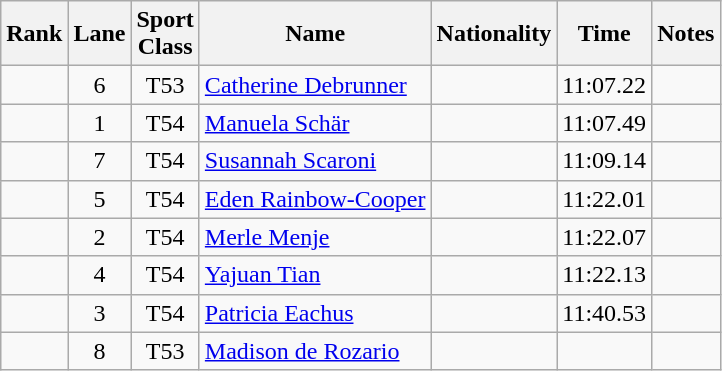<table class="wikitable sortable" style="text-align:center">
<tr>
<th>Rank</th>
<th>Lane</th>
<th>Sport<br>Class</th>
<th>Name</th>
<th>Nationality</th>
<th>Time</th>
<th>Notes</th>
</tr>
<tr>
<td></td>
<td>6</td>
<td>T53</td>
<td align=left><a href='#'>Catherine Debrunner</a></td>
<td align=left></td>
<td>11:07.22</td>
<td></td>
</tr>
<tr>
<td></td>
<td>1</td>
<td>T54</td>
<td align=left><a href='#'>Manuela Schär</a></td>
<td align=left></td>
<td>11:07.49</td>
<td></td>
</tr>
<tr>
<td></td>
<td>7</td>
<td>T54</td>
<td align=left><a href='#'>Susannah Scaroni</a></td>
<td align=left></td>
<td>11:09.14</td>
<td></td>
</tr>
<tr>
<td></td>
<td>5</td>
<td>T54</td>
<td align=left><a href='#'>Eden Rainbow-Cooper</a></td>
<td align=left></td>
<td>11:22.01</td>
<td></td>
</tr>
<tr>
<td></td>
<td>2</td>
<td>T54</td>
<td align=left><a href='#'>Merle Menje</a></td>
<td align=left></td>
<td>11:22.07</td>
<td></td>
</tr>
<tr>
<td></td>
<td>4</td>
<td>T54</td>
<td align=left><a href='#'>Yajuan Tian</a></td>
<td align=left></td>
<td>11:22.13</td>
<td></td>
</tr>
<tr>
<td></td>
<td>3</td>
<td>T54</td>
<td align=left><a href='#'>Patricia Eachus</a></td>
<td align=left></td>
<td>11:40.53</td>
<td></td>
</tr>
<tr>
<td></td>
<td>8</td>
<td>T53</td>
<td align=left><a href='#'>Madison de Rozario</a></td>
<td align=left></td>
<td data-sort-value=9:99.99></td>
<td></td>
</tr>
</table>
